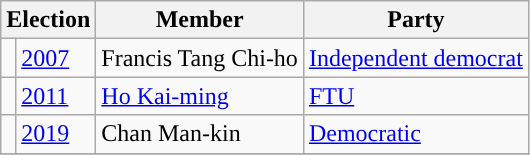<table class="wikitable">
<tr>
<th colspan="2">Election</th>
<th>Member</th>
<th>Party</th>
</tr>
<tr>
<td style="background-color:"></td>
<td><a href='#'>2007</a></td>
<td>Francis Tang Chi-ho</td>
<td><a href='#'>Independent democrat</a></td>
</tr>
<tr>
<td style="background-color:"></td>
<td><a href='#'>2011</a></td>
<td><a href='#'>Ho Kai-ming</a></td>
<td><a href='#'>FTU</a></td>
</tr>
<tr>
<td style="background-color:"></td>
<td><a href='#'>2019</a></td>
<td>Chan Man-kin</td>
<td><a href='#'>Democratic</a></td>
</tr>
<tr>
</tr>
</table>
